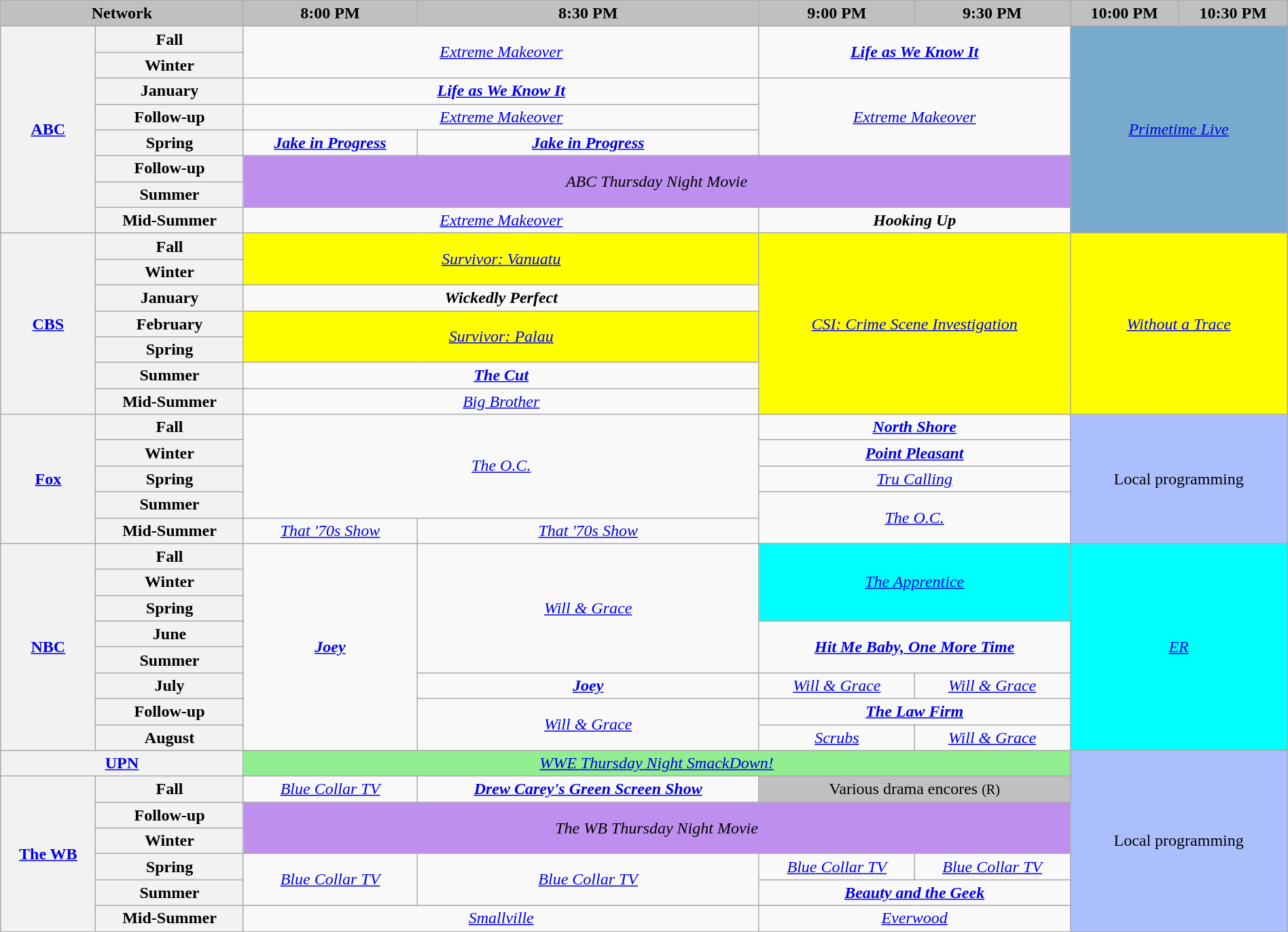<table class="wikitable" style="width:100%;margin-right:0;text-align:center">
<tr>
<th colspan="2" style="background-color:#C0C0C0;text-align:center">Network</th>
<th style="background-color:#C0C0C0;text-align:center">8:00 PM</th>
<th style="background-color:#C0C0C0;text-align:center">8:30 PM</th>
<th style="background-color:#C0C0C0;text-align:center">9:00 PM</th>
<th style="background-color:#C0C0C0;text-align:center">9:30 PM</th>
<th style="background-color:#C0C0C0;text-align:center">10:00 PM</th>
<th style="background-color:#C0C0C0;text-align:center">10:30 PM</th>
</tr>
<tr>
<th rowspan="8"><a href='#'>ABC</a></th>
<th>Fall</th>
<td colspan="2" rowspan="2"><em><a href='#'>Extreme Makeover</a></em></td>
<td colspan="2" rowspan="2"><strong><em><a href='#'>Life as We Know It</a></em></strong></td>
<td colspan="2" bgcolor="#77AACC" rowspan="8"><em><a href='#'>Primetime Live</a></em></td>
</tr>
<tr>
<th>Winter</th>
</tr>
<tr>
<th>January</th>
<td colspan="2"><strong><em><a href='#'>Life as We Know It</a></em></strong></td>
<td colspan="2" rowspan="3"><em><a href='#'>Extreme Makeover</a></em></td>
</tr>
<tr>
<th>Follow-up</th>
<td colspan="2"><em><a href='#'>Extreme Makeover</a></em></td>
</tr>
<tr>
<th>Spring</th>
<td><strong><em><a href='#'>Jake in Progress</a></em></strong></td>
<td><strong><em><a href='#'>Jake in Progress</a></em></strong></td>
</tr>
<tr>
<th>Follow-up</th>
<td bgcolor="#bf8fef" colspan="4" rowspan="2"><em>ABC Thursday Night Movie</em></td>
</tr>
<tr>
<th>Summer</th>
</tr>
<tr>
<th>Mid-Summer</th>
<td colspan="2"><em><a href='#'>Extreme Makeover</a></em></td>
<td colspan="2"><strong><em>Hooking Up</em></strong></td>
</tr>
<tr>
<th rowspan="7"><a href='#'>CBS</a></th>
<th>Fall</th>
<td style="background-color:#FFFF00;" colspan="2" rowspan="2"><em><a href='#'>Survivor: Vanuatu</a></em> </td>
<td style="background-color:#FFFF00;" colspan="2" rowspan="7"><em><a href='#'>CSI: Crime Scene Investigation</a></em> </td>
<td style="background-color:#FFFF00" colspan="2" rowspan="7"><em><a href='#'>Without a Trace</a></em> </td>
</tr>
<tr>
<th>Winter</th>
</tr>
<tr>
<th>January</th>
<td colspan="2"><strong><em>Wickedly Perfect</em></strong></td>
</tr>
<tr>
<th>February</th>
<td style="background-color:#FFFF00;" colspan="2" rowspan="2"><em><a href='#'>Survivor: Palau</a></em> </td>
</tr>
<tr>
<th>Spring</th>
</tr>
<tr>
<th>Summer</th>
<td colspan="2"><strong><em><a href='#'>The Cut</a></em></strong></td>
</tr>
<tr>
<th>Mid-Summer</th>
<td colspan="2"><em><a href='#'>Big Brother</a></em></td>
</tr>
<tr>
<th rowspan="5"><a href='#'>Fox</a></th>
<th>Fall</th>
<td colspan="2" rowspan="4"><em><a href='#'>The O.C.</a></em></td>
<td colspan="2"><strong><em><a href='#'>North Shore</a></em></strong></td>
<td style="background-color:#abbfff" colspan="2" rowspan="5">Local programming</td>
</tr>
<tr>
<th>Winter</th>
<td colspan="2"><strong><em><a href='#'>Point Pleasant</a></em></strong></td>
</tr>
<tr>
<th>Spring</th>
<td colspan="2"><em><a href='#'>Tru Calling</a></em></td>
</tr>
<tr>
<th>Summer</th>
<td colspan="2" rowspan="2"><em><a href='#'>The O.C.</a></em></td>
</tr>
<tr>
<th>Mid-Summer</th>
<td><em><a href='#'>That '70s Show</a></em></td>
<td><em><a href='#'>That '70s Show</a></em></td>
</tr>
<tr>
<th rowspan="8"><a href='#'>NBC</a></th>
<th>Fall</th>
<td rowspan="8"><strong><em><a href='#'>Joey</a></em></strong></td>
<td rowspan="5"><em><a href='#'>Will & Grace</a></em></td>
<td style="background-color:#00FFFF;" colspan="2" rowspan="3"><em><a href='#'>The Apprentice</a></em><br></td>
<td style="background-color:#00FFFF;" colspan="2" rowspan="8"><em><a href='#'>ER</a></em> </td>
</tr>
<tr>
<th>Winter</th>
</tr>
<tr>
<th>Spring</th>
</tr>
<tr>
<th>June</th>
<td colspan="2" rowspan="2"><strong><em><a href='#'>Hit Me Baby, One More Time</a></em></strong></td>
</tr>
<tr>
<th>Summer</th>
</tr>
<tr>
<th>July</th>
<td><strong><em><a href='#'>Joey</a></em></strong></td>
<td><em><a href='#'>Will & Grace</a></em></td>
<td><em><a href='#'>Will & Grace</a></em></td>
</tr>
<tr>
<th>Follow-up</th>
<td rowspan="2"><em><a href='#'>Will & Grace</a></em></td>
<td colspan="2"><strong><em><a href='#'>The Law Firm</a></em></strong></td>
</tr>
<tr>
<th>August</th>
<td><em><a href='#'>Scrubs</a></em></td>
<td><em><a href='#'>Will & Grace</a></em></td>
</tr>
<tr>
<th colspan="2"><a href='#'>UPN</a></th>
<td colspan="4" style="background:lightgreen;"><em><a href='#'>WWE Thursday Night SmackDown!</a></em></td>
<td rowspan="7" style="background-color:#abbfff" colspan="2">Local programming</td>
</tr>
<tr>
<th rowspan="6"><a href='#'>The WB</a></th>
<th>Fall</th>
<td><em><a href='#'>Blue Collar TV</a></em></td>
<td><strong><em><a href='#'>Drew Carey's Green Screen Show</a></em></strong></td>
<td bgcolor="#C0C0C0" colspan="2">Various drama encores <small>(R)</small></td>
</tr>
<tr>
<th>Follow-up</th>
<td bgcolor="#bf8fef" colspan="4" rowspan="2"><em>The WB Thursday Night Movie</em></td>
</tr>
<tr>
<th>Winter</th>
</tr>
<tr>
<th>Spring</th>
<td rowspan="2"><em><a href='#'>Blue Collar TV</a></em></td>
<td rowspan="2"><em><a href='#'>Blue Collar TV</a></em></td>
<td><em><a href='#'>Blue Collar TV</a></em></td>
<td><em><a href='#'>Blue Collar TV</a></em></td>
</tr>
<tr>
<th>Summer</th>
<td colspan="2"><strong><em><a href='#'>Beauty and the Geek</a></em></strong></td>
</tr>
<tr>
<th>Mid-Summer</th>
<td colspan="2"><em><a href='#'>Smallville</a></em></td>
<td colspan="2"><em><a href='#'>Everwood</a></em></td>
</tr>
<tr>
</tr>
</table>
